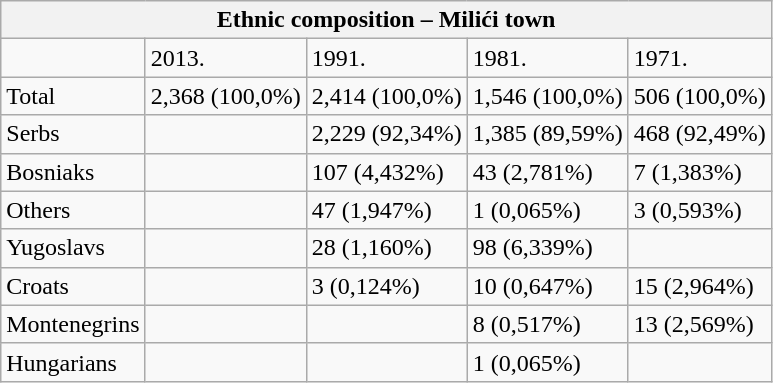<table class="wikitable">
<tr>
<th colspan="8">Ethnic composition – Milići town</th>
</tr>
<tr>
<td></td>
<td>2013.</td>
<td>1991.</td>
<td>1981.</td>
<td>1971.</td>
</tr>
<tr>
<td>Total</td>
<td>2,368 (100,0%)</td>
<td>2,414 (100,0%)</td>
<td>1,546 (100,0%)</td>
<td>506 (100,0%)</td>
</tr>
<tr>
<td>Serbs</td>
<td></td>
<td>2,229 (92,34%)</td>
<td>1,385 (89,59%)</td>
<td>468 (92,49%)</td>
</tr>
<tr>
<td>Bosniaks</td>
<td></td>
<td>107 (4,432%)</td>
<td>43 (2,781%)</td>
<td>7 (1,383%)</td>
</tr>
<tr>
<td>Others</td>
<td></td>
<td>47 (1,947%)</td>
<td>1 (0,065%)</td>
<td>3 (0,593%)</td>
</tr>
<tr>
<td>Yugoslavs</td>
<td></td>
<td>28 (1,160%)</td>
<td>98 (6,339%)</td>
<td></td>
</tr>
<tr>
<td>Croats</td>
<td></td>
<td>3 (0,124%)</td>
<td>10 (0,647%)</td>
<td>15 (2,964%)</td>
</tr>
<tr>
<td>Montenegrins</td>
<td></td>
<td></td>
<td>8 (0,517%)</td>
<td>13 (2,569%)</td>
</tr>
<tr>
<td>Hungarians</td>
<td></td>
<td></td>
<td>1 (0,065%)</td>
<td></td>
</tr>
</table>
